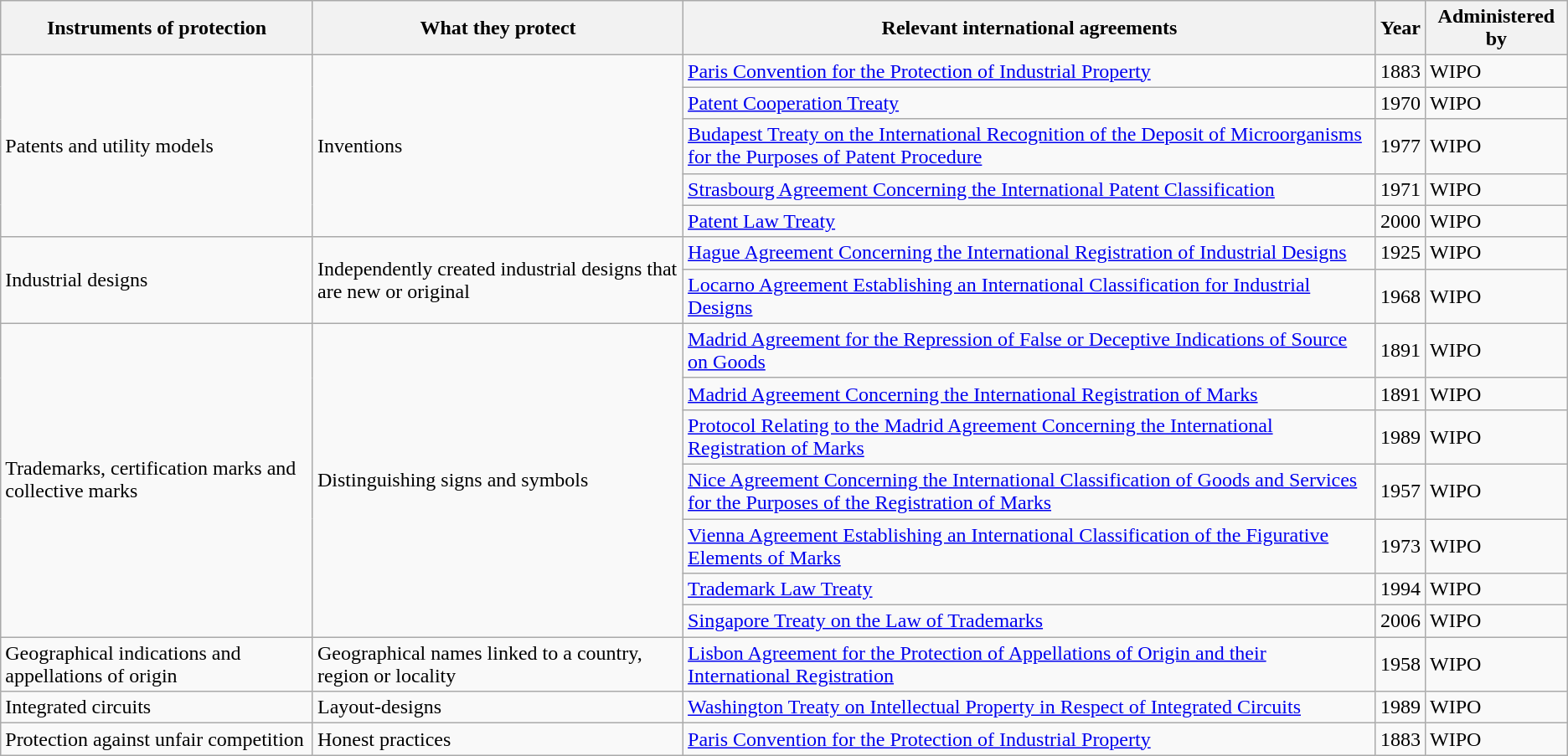<table class="wikitable">
<tr>
<th>Instruments of protection</th>
<th>What they protect</th>
<th>Relevant international agreements</th>
<th>Year</th>
<th>Administered by</th>
</tr>
<tr>
<td rowspan="5">Patents and utility models</td>
<td rowspan="5">Inventions</td>
<td><a href='#'>Paris Convention for the Protection of Industrial Property</a></td>
<td>1883</td>
<td>WIPO</td>
</tr>
<tr>
<td><a href='#'>Patent Cooperation Treaty</a></td>
<td>1970</td>
<td>WIPO</td>
</tr>
<tr>
<td><a href='#'>Budapest Treaty on the International Recognition of the Deposit of Microorganisms for the Purposes of Patent Procedure</a></td>
<td>1977</td>
<td>WIPO</td>
</tr>
<tr>
<td><a href='#'>Strasbourg Agreement Concerning the International Patent Classification</a></td>
<td>1971</td>
<td>WIPO</td>
</tr>
<tr>
<td><a href='#'>Patent Law Treaty</a></td>
<td>2000</td>
<td>WIPO</td>
</tr>
<tr>
<td rowspan="2">Industrial designs</td>
<td rowspan="2">Independently created industrial designs that are new or original</td>
<td><a href='#'>Hague Agreement Concerning the International Registration of Industrial Designs</a></td>
<td>1925</td>
<td>WIPO</td>
</tr>
<tr>
<td><a href='#'>Locarno Agreement Establishing an International Classification for Industrial Designs</a></td>
<td>1968</td>
<td>WIPO</td>
</tr>
<tr>
<td rowspan="7">Trademarks, certification marks and collective marks</td>
<td rowspan="7">Distinguishing signs and symbols</td>
<td><a href='#'>Madrid Agreement for the Repression of False or Deceptive Indications of Source on Goods</a></td>
<td>1891</td>
<td>WIPO</td>
</tr>
<tr>
<td><a href='#'>Madrid Agreement Concerning the International Registration of Marks</a></td>
<td>1891</td>
<td>WIPO</td>
</tr>
<tr>
<td><a href='#'>Protocol Relating to the Madrid Agreement Concerning the International Registration of Marks</a></td>
<td>1989</td>
<td>WIPO</td>
</tr>
<tr>
<td><a href='#'>Nice Agreement Concerning the International Classification of Goods and Services for the Purposes of the Registration of Marks</a></td>
<td>1957</td>
<td>WIPO</td>
</tr>
<tr>
<td><a href='#'>Vienna Agreement Establishing an International Classification of the Figurative Elements of Marks</a></td>
<td>1973</td>
<td>WIPO</td>
</tr>
<tr>
<td><a href='#'>Trademark Law Treaty</a></td>
<td>1994</td>
<td>WIPO</td>
</tr>
<tr>
<td><a href='#'>Singapore Treaty on the Law of Trademarks</a></td>
<td>2006</td>
<td>WIPO</td>
</tr>
<tr>
<td>Geographical indications and appellations of origin</td>
<td>Geographical names linked to a country, region or locality</td>
<td><a href='#'>Lisbon Agreement for the Protection of Appellations of Origin and their International Registration</a></td>
<td>1958</td>
<td>WIPO</td>
</tr>
<tr>
<td>Integrated circuits</td>
<td>Layout-designs</td>
<td><a href='#'>Washington Treaty on Intellectual Property in Respect of Integrated Circuits</a></td>
<td>1989</td>
<td>WIPO</td>
</tr>
<tr>
<td>Protection against unfair competition</td>
<td>Honest practices</td>
<td><a href='#'>Paris Convention for the Protection of Industrial Property</a></td>
<td>1883</td>
<td>WIPO</td>
</tr>
</table>
